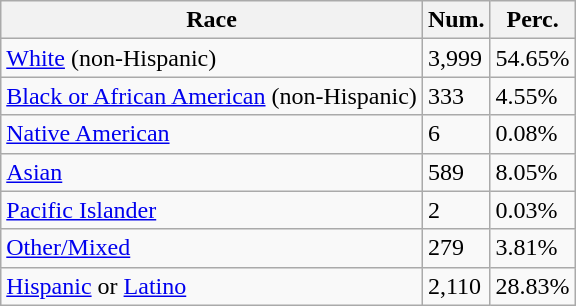<table class="wikitable">
<tr>
<th>Race</th>
<th>Num.</th>
<th>Perc.</th>
</tr>
<tr>
<td><a href='#'>White</a> (non-Hispanic)</td>
<td>3,999</td>
<td>54.65%</td>
</tr>
<tr>
<td><a href='#'>Black or African American</a> (non-Hispanic)</td>
<td>333</td>
<td>4.55%</td>
</tr>
<tr>
<td><a href='#'>Native American</a></td>
<td>6</td>
<td>0.08%</td>
</tr>
<tr>
<td><a href='#'>Asian</a></td>
<td>589</td>
<td>8.05%</td>
</tr>
<tr>
<td><a href='#'>Pacific Islander</a></td>
<td>2</td>
<td>0.03%</td>
</tr>
<tr>
<td><a href='#'>Other/Mixed</a></td>
<td>279</td>
<td>3.81%</td>
</tr>
<tr>
<td><a href='#'>Hispanic</a> or <a href='#'>Latino</a></td>
<td>2,110</td>
<td>28.83%</td>
</tr>
</table>
